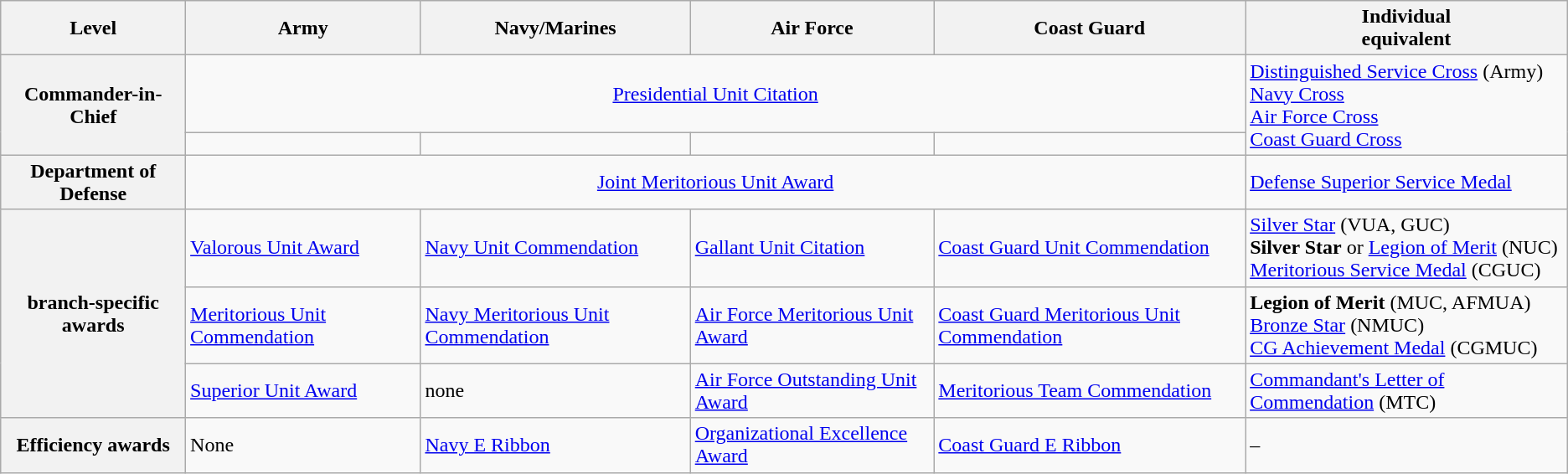<table class=wikitable>
<tr>
<th>Level</th>
<th>Army</th>
<th>Navy/Marines</th>
<th>Air Force</th>
<th>Coast Guard</th>
<th>Individual<br>equivalent</th>
</tr>
<tr>
<th rowspan=2>Commander-in-Chief</th>
<td colspan=4 align="center"><a href='#'>Presidential Unit Citation</a></td>
<td rowspan=2><a href='#'>Distinguished Service Cross</a> (Army)<br><a href='#'>Navy Cross</a><br><a href='#'>Air Force Cross</a><br><a href='#'>Coast Guard Cross</a></td>
</tr>
<tr>
<td align="center"></td>
<td align="center"></td>
<td align="center"></td>
<td align="center"></td>
</tr>
<tr>
<th>Department of Defense</th>
<td colspan=4 align="center"><a href='#'>Joint Meritorious Unit Award</a><br></td>
<td><a href='#'>Defense Superior Service Medal</a></td>
</tr>
<tr>
<th rowspan=3>branch-specific awards</th>
<td><a href='#'>Valorous Unit Award</a><br></td>
<td><a href='#'>Navy Unit Commendation</a><br></td>
<td><a href='#'>Gallant Unit Citation</a><br></td>
<td><a href='#'>Coast Guard Unit Commendation</a></td>
<td><a href='#'>Silver Star</a> (VUA, GUC)<br><strong>Silver Star</strong> or <a href='#'>Legion of Merit</a> (NUC)<br><a href='#'>Meritorious Service Medal</a> (CGUC)</td>
</tr>
<tr>
<td><a href='#'>Meritorious Unit Commendation</a><br></td>
<td><a href='#'>Navy Meritorious Unit Commendation</a><br></td>
<td><a href='#'>Air Force Meritorious Unit Award</a><br></td>
<td><a href='#'>Coast Guard Meritorious Unit Commendation</a></td>
<td><strong>Legion of Merit</strong> (MUC, AFMUA)<br><a href='#'>Bronze Star</a> (NMUC)<br><a href='#'>CG Achievement Medal</a> (CGMUC)</td>
</tr>
<tr>
<td><a href='#'>Superior Unit Award</a><br></td>
<td>none</td>
<td><a href='#'>Air Force Outstanding Unit Award</a><br></td>
<td><a href='#'>Meritorious Team Commendation</a></td>
<td><a href='#'>Commandant's Letter of Commendation</a> (MTC)</td>
</tr>
<tr>
<th>Efficiency awards</th>
<td>None</td>
<td><a href='#'>Navy E Ribbon</a></td>
<td><a href='#'>Organizational Excellence Award</a><br></td>
<td><a href='#'>Coast Guard E Ribbon</a></td>
<td>–</td>
</tr>
</table>
